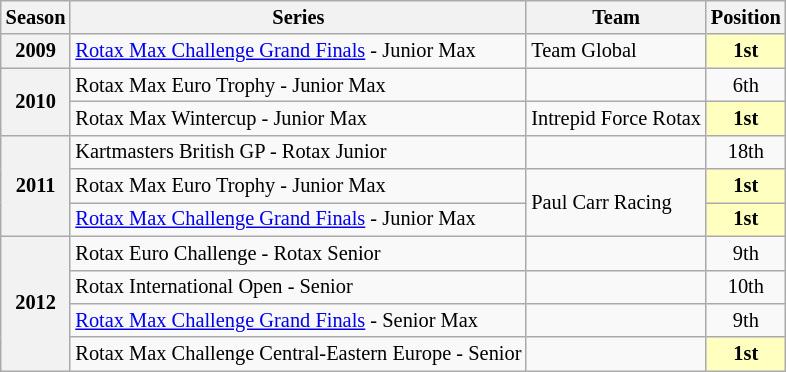<table class="wikitable" style="font-size: 85%; text-align:center">
<tr>
<th>Season</th>
<th>Series</th>
<th>Team</th>
<th>Position</th>
</tr>
<tr>
<th>2009</th>
<td align="left"><a href='#'>Rotax Max Challenge Grand Finals</a> - Junior Max</td>
<td align="left">Team Global</td>
<td style="background:#FFFFBF"><strong>1st</strong></td>
</tr>
<tr>
<th rowspan="2">2010</th>
<td align="left">Rotax Max Euro Trophy - Junior Max</td>
<td align="left"></td>
<td>6th</td>
</tr>
<tr>
<td align="left">Rotax Max Wintercup - Junior Max</td>
<td align="left">Intrepid Force Rotax</td>
<td style="background:#FFFFBF"><strong>1st</strong></td>
</tr>
<tr>
<th rowspan="3">2011</th>
<td align="left">Kartmasters British GP - Rotax Junior</td>
<td align="left"></td>
<td>18th</td>
</tr>
<tr>
<td align="left">Rotax Max Euro Trophy - Junior Max</td>
<td rowspan="2" align="left">Paul Carr Racing</td>
<td style="background:#FFFFBF"><strong>1st</strong></td>
</tr>
<tr>
<td align="left"><a href='#'>Rotax Max Challenge Grand Finals</a> - Junior Max</td>
<td style="background:#FFFFBF"><strong>1st</strong></td>
</tr>
<tr>
<th rowspan="4">2012</th>
<td align="left">Rotax Euro Challenge - Rotax Senior</td>
<td align="left"></td>
<td>9th</td>
</tr>
<tr>
<td align="left">Rotax International Open - Senior</td>
<td align="left"></td>
<td>10th</td>
</tr>
<tr>
<td align="left"><a href='#'>Rotax Max Challenge Grand Finals</a> - Senior Max</td>
<td align="left"></td>
<td>9th</td>
</tr>
<tr>
<td align="left">Rotax Max Challenge Central-Eastern Europe - Senior</td>
<td align="left"></td>
<td style="background:#FFFFBF"><strong>1st</strong></td>
</tr>
</table>
